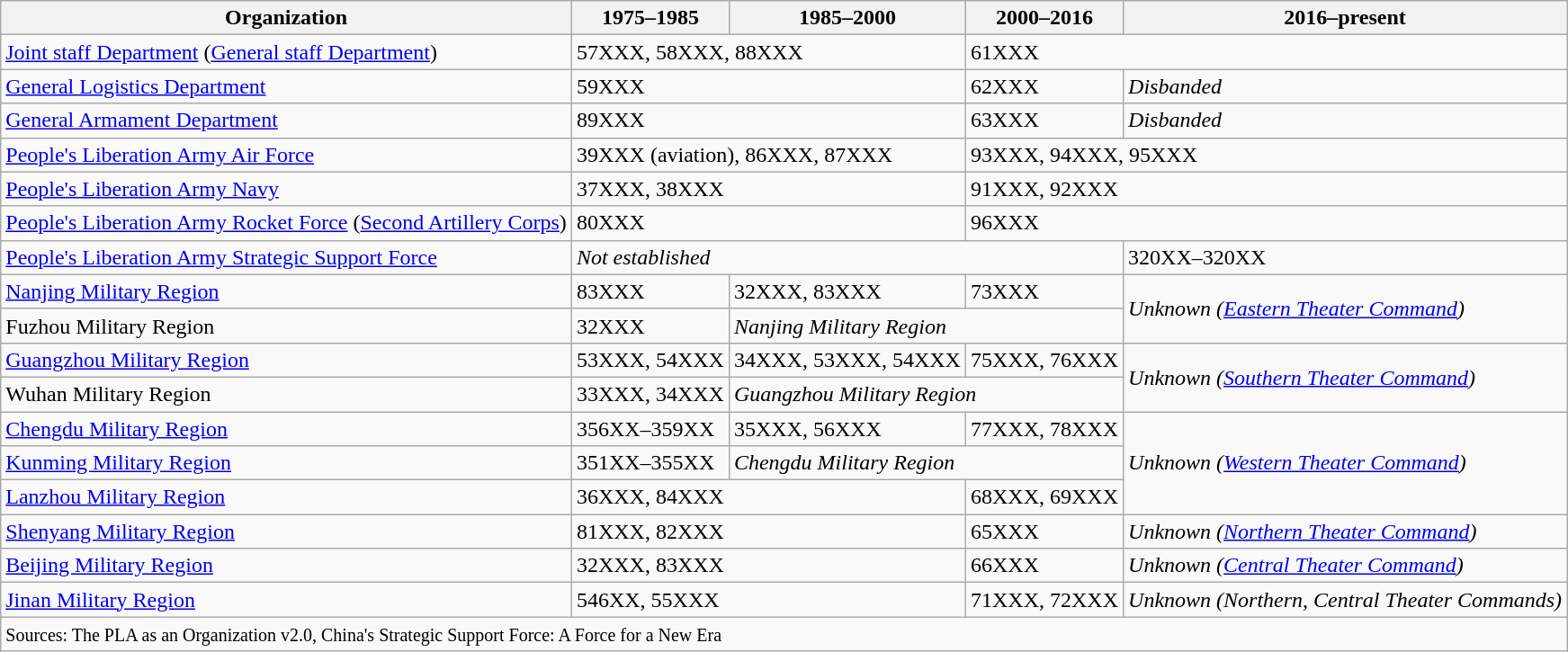<table class="wikitable">
<tr>
<th>Organization</th>
<th>1975–1985</th>
<th>1985–2000</th>
<th>2000–2016</th>
<th>2016–present</th>
</tr>
<tr>
<td><a href='#'>Joint staff Department</a> (<a href='#'>General staff Department</a>)</td>
<td colspan="2">57XXX, 58XXX, 88XXX</td>
<td colspan="2">61XXX</td>
</tr>
<tr>
<td><a href='#'>General Logistics Department</a></td>
<td colspan="2">59XXX</td>
<td>62XXX</td>
<td><em>Disbanded</em></td>
</tr>
<tr>
<td><a href='#'>General Armament Department</a></td>
<td colspan="2">89XXX</td>
<td>63XXX</td>
<td><em>Disbanded</em></td>
</tr>
<tr>
<td><a href='#'>People's Liberation Army Air Force</a></td>
<td colspan="2">39XXX (aviation), 86XXX, 87XXX</td>
<td colspan="2">93XXX, 94XXX, 95XXX</td>
</tr>
<tr>
<td><a href='#'>People's Liberation Army Navy</a></td>
<td colspan="2">37XXX, 38XXX</td>
<td colspan="2">91XXX, 92XXX</td>
</tr>
<tr>
<td><a href='#'>People's Liberation Army Rocket Force</a> (<a href='#'>Second Artillery Corps</a>)</td>
<td colspan="2">80XXX</td>
<td colspan="2">96XXX</td>
</tr>
<tr>
<td><a href='#'>People's Liberation Army Strategic Support Force</a></td>
<td colspan="3"><em>Not established</em></td>
<td>320XX–320XX</td>
</tr>
<tr>
<td><a href='#'>Nanjing Military Region</a></td>
<td>83XXX</td>
<td>32XXX, 83XXX</td>
<td>73XXX</td>
<td rowspan="2"><em>Unknown (<a href='#'>Eastern Theater Command</a>)</em></td>
</tr>
<tr>
<td>Fuzhou Military Region</td>
<td>32XXX</td>
<td colspan="2"><em>Nanjing Military Region</em></td>
</tr>
<tr>
<td><a href='#'>Guangzhou Military Region</a></td>
<td>53XXX, 54XXX</td>
<td>34XXX, 53XXX, 54XXX</td>
<td>75XXX, 76XXX</td>
<td rowspan="2"><em>Unknown (<a href='#'>Southern Theater Command</a>)</em></td>
</tr>
<tr>
<td>Wuhan Military Region</td>
<td>33XXX, 34XXX</td>
<td colspan="2"><em>Guangzhou Military Region</em></td>
</tr>
<tr>
<td><a href='#'>Chengdu Military Region</a></td>
<td>356XX–359XX</td>
<td>35XXX, 56XXX</td>
<td>77XXX, 78XXX</td>
<td rowspan="3"><em>Unknown (<a href='#'>Western Theater Command</a>)</em></td>
</tr>
<tr>
<td><a href='#'>Kunming Military Region</a></td>
<td>351XX–355XX</td>
<td colspan="2"><em>Chengdu Military Region</em></td>
</tr>
<tr>
<td><a href='#'>Lanzhou Military Region</a></td>
<td colspan="2">36XXX, 84XXX</td>
<td>68XXX, 69XXX</td>
</tr>
<tr>
<td><a href='#'>Shenyang Military Region</a></td>
<td colspan="2">81XXX, 82XXX</td>
<td>65XXX</td>
<td><em>Unknown (<a href='#'>Northern Theater Command</a>)</em></td>
</tr>
<tr>
<td><a href='#'>Beijing Military Region</a></td>
<td colspan="2">32XXX, 83XXX</td>
<td>66XXX</td>
<td><em>Unknown (<a href='#'>Central Theater Command</a>)</em></td>
</tr>
<tr>
<td><a href='#'>Jinan Military Region</a></td>
<td colspan="2">546XX, 55XXX</td>
<td>71XXX, 72XXX</td>
<td><em>Unknown (Northern, Central Theater Commands)</em></td>
</tr>
<tr>
<td colspan="5"><small>Sources: The PLA as an Organization v2.0, China's Strategic Support Force: A Force for a New Era</small></td>
</tr>
</table>
